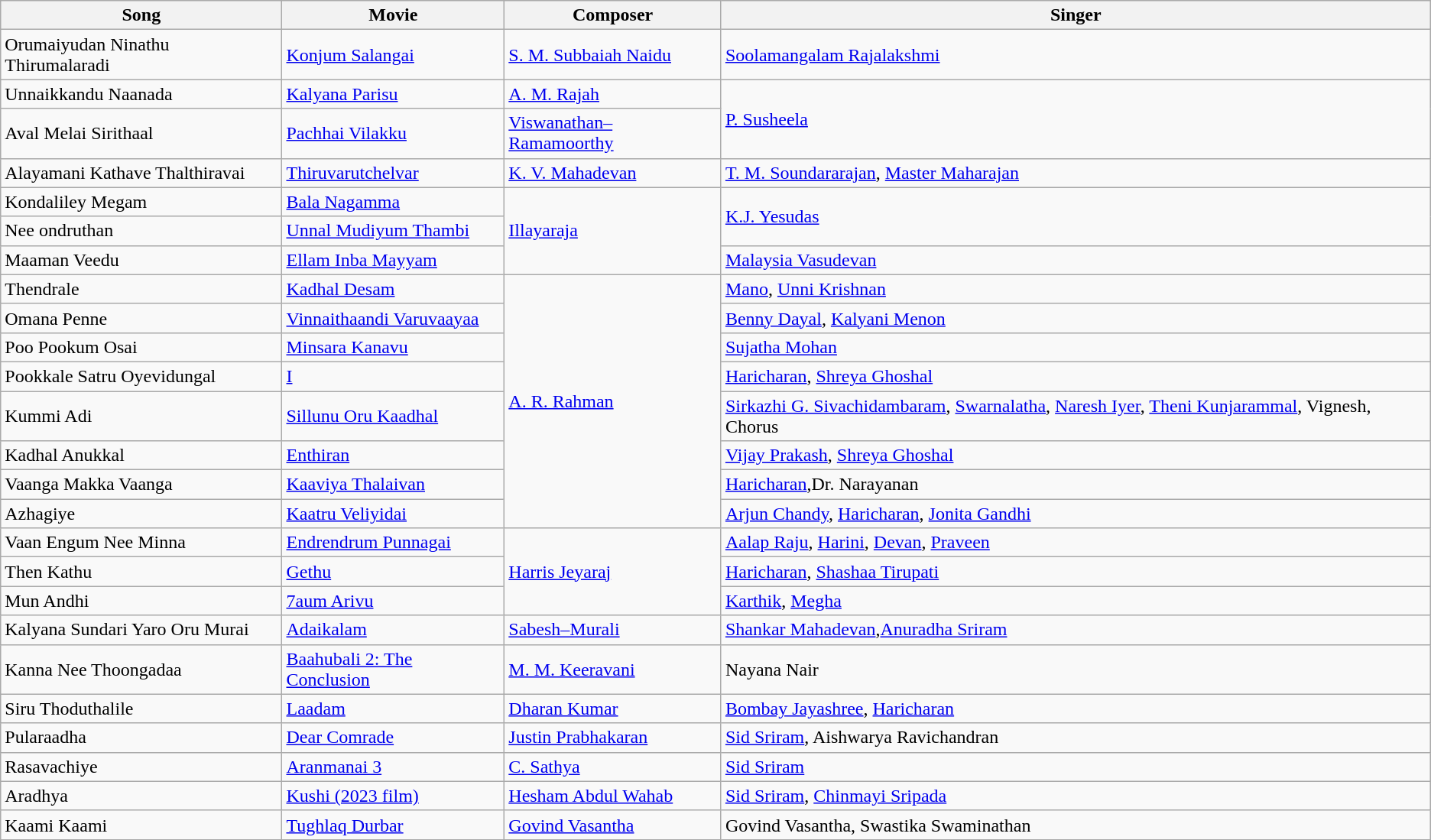<table class="wikitable">
<tr>
<th>Song</th>
<th>Movie</th>
<th>Composer</th>
<th>Singer</th>
</tr>
<tr>
<td>Orumaiyudan Ninathu Thirumalaradi</td>
<td><a href='#'>Konjum Salangai</a></td>
<td><a href='#'>S. M. Subbaiah Naidu</a></td>
<td><a href='#'>Soolamangalam Rajalakshmi</a></td>
</tr>
<tr>
<td>Unnaikkandu Naanada</td>
<td><a href='#'>Kalyana Parisu</a></td>
<td><a href='#'>A. M. Rajah</a></td>
<td rowspan=2><a href='#'>P. Susheela</a></td>
</tr>
<tr>
<td>Aval Melai Sirithaal</td>
<td><a href='#'>Pachhai Vilakku</a></td>
<td><a href='#'>Viswanathan–Ramamoorthy</a></td>
</tr>
<tr>
<td>Alayamani Kathave Thalthiravai</td>
<td><a href='#'>Thiruvarutchelvar</a></td>
<td><a href='#'>K. V. Mahadevan</a></td>
<td><a href='#'>T. M. Soundararajan</a>, <a href='#'>Master Maharajan</a></td>
</tr>
<tr>
<td>Kondaliley Megam</td>
<td><a href='#'>Bala Nagamma</a></td>
<td rowspan="3"><a href='#'>Illayaraja</a></td>
<td rowspan="2"><a href='#'>K.J. Yesudas</a></td>
</tr>
<tr>
<td>Nee ondruthan</td>
<td><a href='#'>Unnal Mudiyum Thambi</a></td>
</tr>
<tr>
<td>Maaman Veedu</td>
<td><a href='#'>Ellam Inba Mayyam</a></td>
<td><a href='#'>Malaysia Vasudevan</a></td>
</tr>
<tr>
<td>Thendrale</td>
<td><a href='#'>Kadhal Desam</a></td>
<td rowspan="8"><a href='#'>A. R. Rahman</a></td>
<td><a href='#'>Mano</a>, <a href='#'>Unni Krishnan</a></td>
</tr>
<tr>
<td>Omana Penne</td>
<td><a href='#'>Vinnaithaandi Varuvaayaa</a></td>
<td><a href='#'>Benny Dayal</a>, <a href='#'>Kalyani Menon</a></td>
</tr>
<tr>
<td>Poo Pookum Osai</td>
<td><a href='#'>Minsara Kanavu</a></td>
<td><a href='#'>Sujatha Mohan</a></td>
</tr>
<tr>
<td>Pookkale Satru Oyevidungal</td>
<td><a href='#'>I</a></td>
<td><a href='#'>Haricharan</a>, <a href='#'>Shreya Ghoshal</a></td>
</tr>
<tr>
<td>Kummi Adi</td>
<td><a href='#'>Sillunu Oru Kaadhal</a></td>
<td><a href='#'>Sirkazhi G. Sivachidambaram</a>, <a href='#'>Swarnalatha</a>, <a href='#'>Naresh Iyer</a>, <a href='#'>Theni Kunjarammal</a>, Vignesh, Chorus</td>
</tr>
<tr>
<td>Kadhal Anukkal</td>
<td><a href='#'>Enthiran</a></td>
<td><a href='#'>Vijay Prakash</a>, <a href='#'>Shreya Ghoshal</a></td>
</tr>
<tr>
<td>Vaanga Makka Vaanga</td>
<td><a href='#'>Kaaviya Thalaivan</a></td>
<td><a href='#'>Haricharan</a>,Dr. Narayanan</td>
</tr>
<tr>
<td>Azhagiye</td>
<td><a href='#'>Kaatru Veliyidai</a></td>
<td><a href='#'>Arjun Chandy</a>, <a href='#'>Haricharan</a>, <a href='#'>Jonita Gandhi</a></td>
</tr>
<tr>
<td>Vaan Engum Nee Minna</td>
<td><a href='#'>Endrendrum Punnagai</a></td>
<td rowspan="3"><a href='#'>Harris Jeyaraj</a></td>
<td><a href='#'>Aalap Raju</a>, <a href='#'>Harini</a>, <a href='#'>Devan</a>, <a href='#'>Praveen</a></td>
</tr>
<tr>
<td>Then Kathu</td>
<td><a href='#'>Gethu</a></td>
<td><a href='#'>Haricharan</a>, <a href='#'>Shashaa Tirupati</a></td>
</tr>
<tr>
<td>Mun Andhi</td>
<td><a href='#'>7aum Arivu</a></td>
<td><a href='#'>Karthik</a>, <a href='#'>Megha</a></td>
</tr>
<tr>
<td>Kalyana Sundari Yaro Oru Murai</td>
<td><a href='#'>Adaikalam</a></td>
<td><a href='#'>Sabesh–Murali</a></td>
<td><a href='#'>Shankar Mahadevan</a>,<a href='#'>Anuradha Sriram</a></td>
</tr>
<tr>
<td>Kanna Nee Thoongadaa</td>
<td><a href='#'>Baahubali 2: The Conclusion</a></td>
<td><a href='#'>M. M. Keeravani</a></td>
<td>Nayana Nair</td>
</tr>
<tr>
<td>Siru Thoduthalile</td>
<td><a href='#'>Laadam</a></td>
<td><a href='#'>Dharan Kumar</a></td>
<td><a href='#'>Bombay Jayashree</a>, <a href='#'>Haricharan</a></td>
</tr>
<tr>
<td>Pularaadha</td>
<td><a href='#'>Dear Comrade</a></td>
<td><a href='#'>Justin Prabhakaran</a></td>
<td><a href='#'>Sid Sriram</a>, Aishwarya Ravichandran</td>
</tr>
<tr>
<td>Rasavachiye</td>
<td><a href='#'>Aranmanai 3</a></td>
<td><a href='#'>C. Sathya</a></td>
<td><a href='#'>Sid Sriram</a></td>
</tr>
<tr>
<td>Aradhya</td>
<td><a href='#'>Kushi (2023 film)</a></td>
<td><a href='#'>Hesham Abdul Wahab</a></td>
<td><a href='#'>Sid Sriram</a>, <a href='#'>Chinmayi Sripada</a></td>
</tr>
<tr>
<td>Kaami Kaami</td>
<td><a href='#'>Tughlaq Durbar</a></td>
<td><a href='#'>Govind Vasantha</a></td>
<td>Govind Vasantha, Swastika Swaminathan</td>
</tr>
</table>
